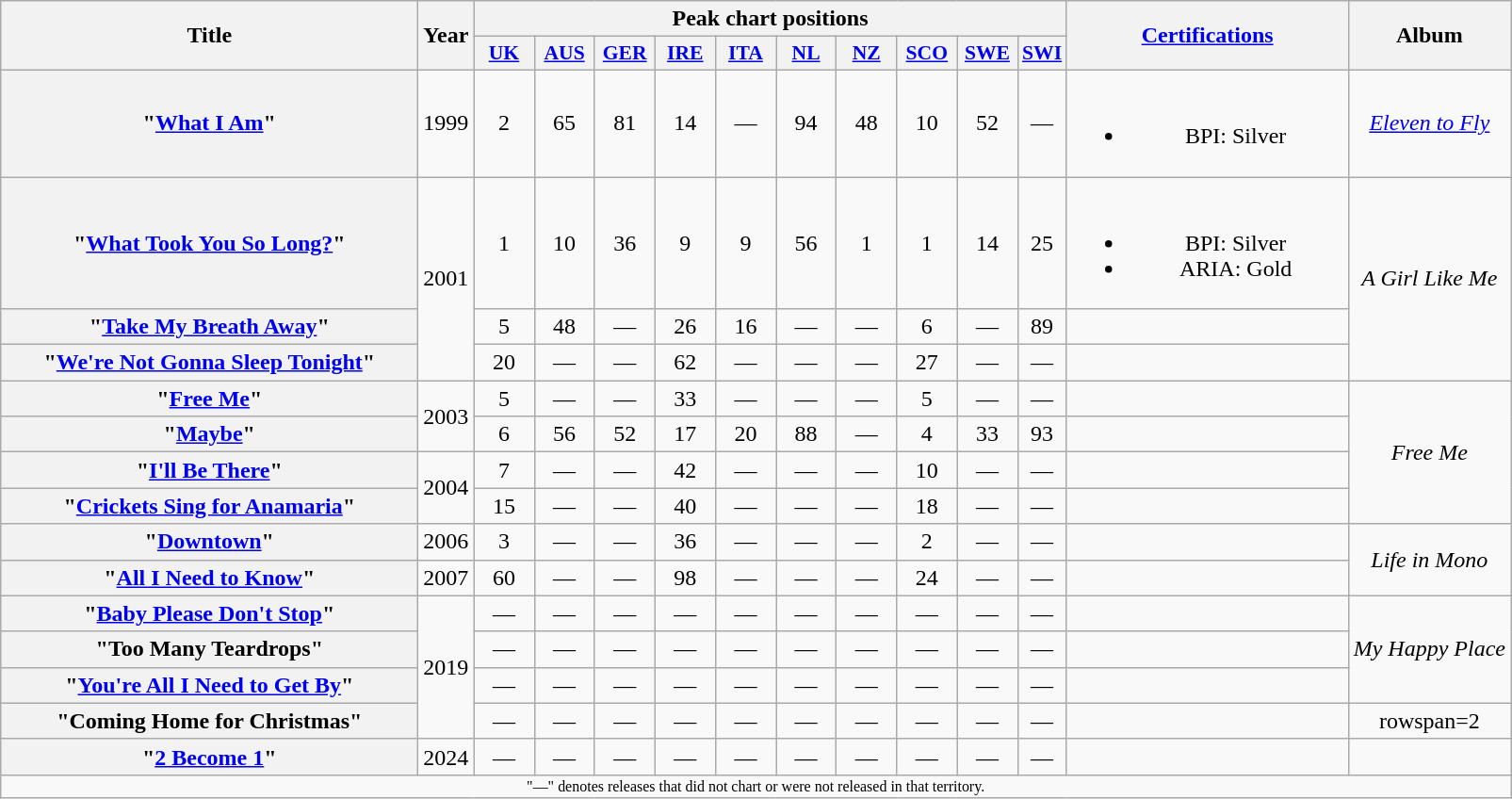<table class="wikitable plainrowheaders" style="text-align:center;" border="1">
<tr>
<th scope="col" rowspan="2" style="width:18em;">Title</th>
<th scope="col" rowspan="2">Year</th>
<th scope="col" colspan="10">Peak chart positions</th>
<th scope="col" rowspan="2" style="width:12em;"><a href='#'>Certifications</a></th>
<th scope="col" rowspan="2">Album</th>
</tr>
<tr>
<th scope="col" style="width:2.5em;font-size:90%;"><a href='#'>UK</a><br></th>
<th scope="col" style="width:2.5em;font-size:90%;"><a href='#'>AUS</a><br></th>
<th scope="col" style="width:2.5em;font-size:90%;"><a href='#'>GER</a><br></th>
<th scope="col" style="width:2.5em;font-size:90%;"><a href='#'>IRE</a><br></th>
<th scope="col" style="width:2.5em;font-size:90%;"><a href='#'>ITA</a><br></th>
<th scope="col" style="width:2.5em;font-size:90%;"><a href='#'>NL</a><br></th>
<th scope="col" style="width:2.5em;font-size:90%;"><a href='#'>NZ</a><br></th>
<th scope="col" style="width:2.5em;font-size:90%;"><a href='#'>SCO</a><br></th>
<th scope="col" style="width:2.5em;font-size:90%;"><a href='#'>SWE</a><br></th>
<th scope="col" style="width:;font-size:90%;"><a href='#'>SWI</a><br></th>
</tr>
<tr>
<th scope="row">"<a href='#'>What I Am</a>"<br></th>
<td>1999</td>
<td>2</td>
<td>65</td>
<td>81</td>
<td>14</td>
<td>—</td>
<td>94</td>
<td>48</td>
<td>10</td>
<td>52</td>
<td>—</td>
<td><br><ul><li>BPI: Silver</li></ul></td>
<td><em><a href='#'>Eleven to Fly</a></em></td>
</tr>
<tr>
<th scope="row">"<a href='#'>What Took You So Long?</a>"</th>
<td rowspan="3">2001</td>
<td>1</td>
<td>10</td>
<td>36</td>
<td>9</td>
<td>9</td>
<td>56</td>
<td>1</td>
<td>1</td>
<td>14</td>
<td>25</td>
<td><br><ul><li>BPI: Silver</li><li>ARIA: Gold</li></ul></td>
<td rowspan="3"><em>A Girl Like Me</em></td>
</tr>
<tr>
<th scope="row">"<a href='#'>Take My Breath Away</a>"</th>
<td>5</td>
<td>48</td>
<td>—</td>
<td>26</td>
<td>16</td>
<td>—</td>
<td>—</td>
<td>6</td>
<td>—</td>
<td>89</td>
<td></td>
</tr>
<tr>
<th scope="row">"<a href='#'>We're Not Gonna Sleep Tonight</a>"</th>
<td>20</td>
<td>—</td>
<td>—</td>
<td>62</td>
<td>—</td>
<td>—</td>
<td>—</td>
<td>27</td>
<td>—</td>
<td>—</td>
<td></td>
</tr>
<tr>
<th scope="row">"<a href='#'>Free Me</a>"</th>
<td rowspan="2">2003</td>
<td>5</td>
<td>—</td>
<td>—</td>
<td>33</td>
<td>—</td>
<td>—</td>
<td>—</td>
<td>5</td>
<td>—</td>
<td>—</td>
<td></td>
<td rowspan="4"><em>Free Me</em></td>
</tr>
<tr>
<th scope="row">"<a href='#'>Maybe</a>"</th>
<td>6</td>
<td>56</td>
<td>52</td>
<td>17</td>
<td>20</td>
<td>88</td>
<td>—</td>
<td>4</td>
<td>33</td>
<td>93</td>
<td></td>
</tr>
<tr>
<th scope="row">"<a href='#'>I'll Be There</a>"</th>
<td rowspan="2">2004</td>
<td>7</td>
<td>—</td>
<td>—</td>
<td>42</td>
<td>—</td>
<td>—</td>
<td>—</td>
<td>10</td>
<td>—</td>
<td>—</td>
<td></td>
</tr>
<tr>
<th scope="row">"<a href='#'>Crickets Sing for Anamaria</a>"</th>
<td>15</td>
<td>—</td>
<td>—</td>
<td>40</td>
<td>—</td>
<td>—</td>
<td>—</td>
<td>18</td>
<td>—</td>
<td>—</td>
<td></td>
</tr>
<tr>
<th scope="row">"<a href='#'>Downtown</a>"</th>
<td>2006</td>
<td>3</td>
<td>—</td>
<td>—</td>
<td>36</td>
<td>—</td>
<td>—</td>
<td>—</td>
<td>2</td>
<td>—</td>
<td>—</td>
<td></td>
<td rowspan="2"><em>Life in Mono</em></td>
</tr>
<tr>
<th scope="row">"<a href='#'>All I Need to Know</a>"</th>
<td>2007</td>
<td>60</td>
<td>—</td>
<td>—</td>
<td>98</td>
<td>—</td>
<td>—</td>
<td>—</td>
<td>24</td>
<td>—</td>
<td>—</td>
</tr>
<tr>
<th scope="row">"<a href='#'>Baby Please Don't Stop</a>"</th>
<td rowspan="4">2019</td>
<td>—</td>
<td>—</td>
<td>—</td>
<td>—</td>
<td>—</td>
<td>—</td>
<td>—</td>
<td>—</td>
<td>—</td>
<td>—</td>
<td></td>
<td rowspan="3"><em>My Happy Place</em></td>
</tr>
<tr>
<th scope="row">"Too Many Teardrops"</th>
<td>—</td>
<td>—</td>
<td>—</td>
<td>—</td>
<td>—</td>
<td>—</td>
<td>—</td>
<td>—</td>
<td>—</td>
<td>—</td>
<td></td>
</tr>
<tr>
<th scope="row">"<a href='#'>You're All I Need to Get By</a>"<br></th>
<td>—</td>
<td>—</td>
<td>—</td>
<td>—</td>
<td>—</td>
<td>—</td>
<td>—</td>
<td>—</td>
<td>—</td>
<td>—</td>
<td></td>
</tr>
<tr>
<th scope="row">"Coming Home for Christmas"</th>
<td>—</td>
<td>—</td>
<td>—</td>
<td>—</td>
<td>—</td>
<td>—</td>
<td>—</td>
<td>—</td>
<td>—</td>
<td>—</td>
<td></td>
<td>rowspan=2 </td>
</tr>
<tr>
<th scope="row">"<a href='#'>2 Become 1</a>"</th>
<td>2024</td>
<td>—</td>
<td>—</td>
<td>—</td>
<td>—</td>
<td>—</td>
<td>—</td>
<td>—</td>
<td>—</td>
<td>—</td>
<td>—</td>
<td></td>
</tr>
<tr>
<td colspan="14" style="font-size:8pt">"—" denotes releases that did not chart or were not released in that territory.</td>
</tr>
</table>
